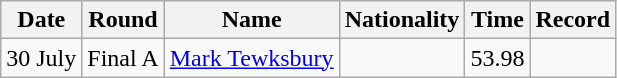<table class="wikitable" style="text-align:center">
<tr>
<th>Date</th>
<th>Round</th>
<th>Name</th>
<th>Nationality</th>
<th>Time</th>
<th>Record</th>
</tr>
<tr>
<td>30 July</td>
<td>Final A</td>
<td align="left"><a href='#'>Mark Tewksbury</a></td>
<td align="left"></td>
<td>53.98</td>
<td></td>
</tr>
</table>
